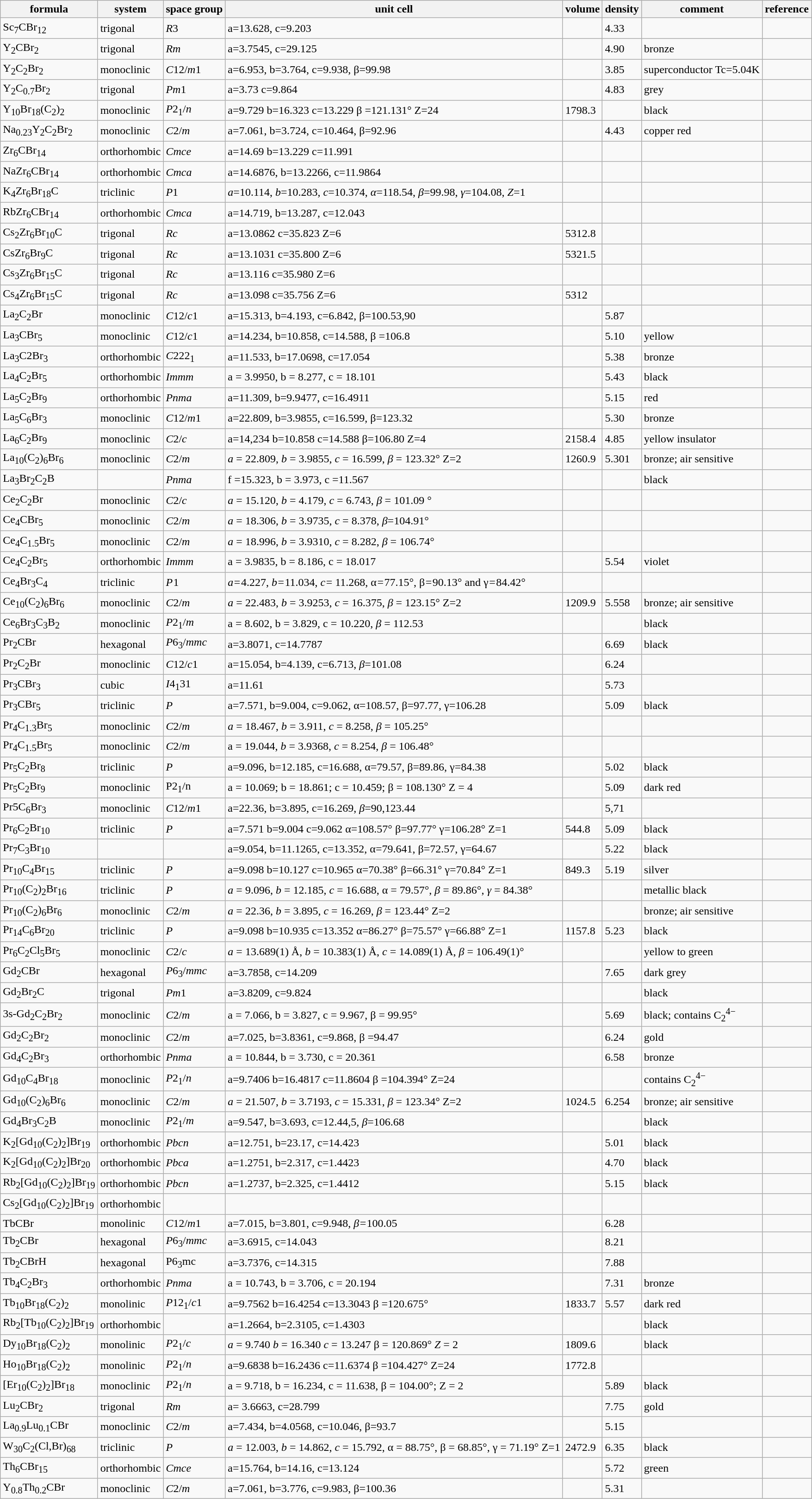<table class="wikitable">
<tr>
<th>formula</th>
<th>system</th>
<th>space group</th>
<th>unit cell</th>
<th>volume</th>
<th>density</th>
<th>comment</th>
<th>reference</th>
</tr>
<tr>
<td>Sc<sub>7</sub>CBr<sub>12</sub></td>
<td>trigonal</td>
<td><em>R</em>3</td>
<td>a=13.628, c=9.203</td>
<td></td>
<td>4.33</td>
<td></td>
<td></td>
</tr>
<tr>
<td>Y<sub>2</sub>CBr<sub>2</sub></td>
<td>trigonal</td>
<td><em>R</em><em>m</em></td>
<td>a=3.7545, c=29.125</td>
<td></td>
<td>4.90</td>
<td>bronze</td>
<td></td>
</tr>
<tr>
<td>Y<sub>2</sub>C<sub>2</sub>Br<sub>2</sub></td>
<td>monoclinic</td>
<td><em>C</em>12/<em>m</em>1</td>
<td>a=6.953, b=3.764, c=9.938, β=99.98</td>
<td></td>
<td>3.85</td>
<td>superconductor Tc=5.04K</td>
<td></td>
</tr>
<tr>
<td>Y<sub>2</sub>C<sub>0.7</sub>Br<sub>2</sub></td>
<td>trigonal</td>
<td><em>P</em><em>m</em>1</td>
<td>a=3.73 c=9.864</td>
<td></td>
<td>4.83</td>
<td>grey</td>
<td></td>
</tr>
<tr>
<td>Y<sub>10</sub>Br<sub>18</sub>(C<sub>2</sub>)<sub>2</sub></td>
<td>monoclinic</td>
<td><em>P</em>2<sub>1</sub>/<em>n</em></td>
<td>a=9.729 b=16.323 c=13.229 β =121.131° Z=24</td>
<td>1798.3</td>
<td></td>
<td>black</td>
<td></td>
</tr>
<tr>
<td>Na<sub>0.23</sub>Y<sub>2</sub>C<sub>2</sub>Br<sub>2</sub></td>
<td>monoclinic</td>
<td><em>C</em>2/<em>m</em></td>
<td>a=7.061, b=3.724, c=10.464, β=92.96</td>
<td></td>
<td>4.43</td>
<td>copper red</td>
<td></td>
</tr>
<tr>
<td>Zr<sub>6</sub>CBr<sub>14</sub></td>
<td>orthorhombic</td>
<td><em>Cmce</em></td>
<td>a=14.69 b=13.229 c=11.991</td>
<td></td>
<td></td>
<td></td>
<td></td>
</tr>
<tr>
<td>NaZr<sub>6</sub>CBr<sub>14</sub></td>
<td>orthorhombic</td>
<td><em>Cmca</em></td>
<td>a=14.6876, b=13.2266, c=11.9864</td>
<td></td>
<td></td>
<td></td>
<td></td>
</tr>
<tr>
<td>K<sub>4</sub>Zr<sub>6</sub>Br<sub>18</sub>C</td>
<td>triclinic</td>
<td><em>P</em>1</td>
<td><em>a</em>=10.114, <em>b</em>=10.283, <em>c</em>=10.374, <em>α</em>=118.54, <em>β</em>=99.98, <em>γ</em>=104.08, <em>Z</em>=1</td>
<td></td>
<td></td>
<td></td>
<td></td>
</tr>
<tr>
<td>RbZr<sub>6</sub>CBr<sub>14</sub></td>
<td>orthorhombic</td>
<td><em>Cmca</em></td>
<td>a=14.719, b=13.287, c=12.043</td>
<td></td>
<td></td>
<td></td>
<td></td>
</tr>
<tr>
<td>Cs<sub>2</sub>Zr<sub>6</sub>Br<sub>10</sub>C</td>
<td>trigonal</td>
<td><em>R</em><em>c</em></td>
<td>a=13.0862 c=35.823 Z=6</td>
<td>5312.8</td>
<td></td>
<td></td>
<td></td>
</tr>
<tr>
<td>CsZr<sub>6</sub>Br<sub>9</sub>C</td>
<td>trigonal</td>
<td><em>R</em><em>c</em></td>
<td>a=13.1031 c=35.800 Z=6</td>
<td>5321.5</td>
<td></td>
<td></td>
<td></td>
</tr>
<tr>
<td>Cs<sub>3</sub>Zr<sub>6</sub>Br<sub>15</sub>C</td>
<td>trigonal</td>
<td><em>R</em><em>c</em></td>
<td>a=13.116 c=35.980 Z=6</td>
<td></td>
<td></td>
<td></td>
<td></td>
</tr>
<tr>
<td>Cs<sub>4</sub>Zr<sub>6</sub>Br<sub>15</sub>C</td>
<td>trigonal</td>
<td><em>R</em><em>c</em></td>
<td>a=13.098 c=35.756 Z=6</td>
<td>5312</td>
<td></td>
<td></td>
<td></td>
</tr>
<tr>
<td>La<sub>2</sub>C<sub>2</sub>Br</td>
<td>monoclinic</td>
<td><em>C</em>12/<em>c</em>1</td>
<td>a=15.313, b=4.193, c=6.842, β=100.53,90</td>
<td></td>
<td>5.87</td>
<td></td>
<td></td>
</tr>
<tr>
<td>La<sub>3</sub>CBr<sub>5</sub></td>
<td>monoclinic</td>
<td><em>C</em>12/<em>c</em>1</td>
<td>a=14.234, b=10.858, c=14.588, β =106.8</td>
<td></td>
<td>5.10</td>
<td>yellow</td>
<td></td>
</tr>
<tr>
<td>La<sub>3</sub>C2Br<sub>3</sub></td>
<td>orthorhombic</td>
<td><em>C</em>222<sub>1</sub></td>
<td>a=11.533, b=17.0698, c=17.054</td>
<td></td>
<td>5.38</td>
<td>bronze</td>
<td></td>
</tr>
<tr>
<td>La<sub>4</sub>C<sub>2</sub>Br<sub>5</sub></td>
<td>orthorhombic</td>
<td><em>Immm</em></td>
<td>a = 3.9950, b = 8.277, c = 18.101</td>
<td></td>
<td>5.43</td>
<td>black</td>
<td></td>
</tr>
<tr>
<td>La<sub>5</sub>C<sub>2</sub>Br<sub>9</sub></td>
<td>orthorhombic</td>
<td><em>Pnma</em></td>
<td>a=11.309, b=9.9477, c=16.4911</td>
<td></td>
<td>5.15</td>
<td>red</td>
<td></td>
</tr>
<tr>
<td>La<sub>5</sub>C<sub>6</sub>Br<sub>3</sub></td>
<td>monoclinic</td>
<td><em>C</em>12/<em>m</em>1</td>
<td>a=22.809, b=3.9855, c=16.599, β=123.32</td>
<td></td>
<td>5.30</td>
<td>bronze</td>
<td></td>
</tr>
<tr>
<td>La<sub>6</sub>C<sub>2</sub>Br<sub>9</sub></td>
<td>monoclinic</td>
<td><em>C</em>2/<em>c</em></td>
<td>a=14,234 b=10.858 c=14.588 β=106.80 Z=4</td>
<td>2158.4</td>
<td>4.85</td>
<td>yellow insulator</td>
<td></td>
</tr>
<tr>
<td>La<sub>10</sub>(C<sub>2</sub>)<sub>6</sub>Br<sub>6</sub></td>
<td>monoclinic</td>
<td><em>C</em>2/<em>m</em></td>
<td><em>a</em> = 22.809, <em>b</em> = 3.9855, <em>c</em> = 16.599, <em>β</em> = 123.32° Z=2</td>
<td>1260.9</td>
<td>5.301</td>
<td>bronze; air sensitive</td>
<td></td>
</tr>
<tr>
<td>La<sub>3</sub>Br<sub>2</sub>C<sub>2</sub>B</td>
<td></td>
<td><em>Pnma</em></td>
<td>f =15.323, b = 3.973, c =11.567</td>
<td></td>
<td></td>
<td>black</td>
<td></td>
</tr>
<tr>
<td>Ce<sub>2</sub>C<sub>2</sub>Br</td>
<td>monoclinic</td>
<td><em>C</em>2/<em>c</em></td>
<td><em>a</em> = 15.120, <em>b</em> = 4.179, <em>c</em> = 6.743, <em>β</em> = 101.09 °</td>
<td></td>
<td></td>
<td></td>
<td></td>
</tr>
<tr>
<td>Ce<sub>4</sub>CBr<sub>5</sub></td>
<td>monoclinic</td>
<td><em>C</em>2/<em>m</em></td>
<td><em>a</em> = 18.306, <em>b</em> = 3.9735, <em>c</em> = 8.378, <em>β</em>=104.91°</td>
<td></td>
<td></td>
<td></td>
<td></td>
</tr>
<tr>
<td>Ce<sub>4</sub>C<sub>1.5</sub>Br<sub>5</sub></td>
<td>monoclinic</td>
<td><em>C</em>2/<em>m</em></td>
<td><em>a</em> = 18.996, <em>b</em> = 3.9310, <em>c</em> = 8.282, <em>β</em> = 106.74°</td>
<td></td>
<td></td>
<td></td>
<td></td>
</tr>
<tr>
<td>Ce<sub>4</sub>C<sub>2</sub>Br<sub>5</sub></td>
<td>orthorhombic</td>
<td><em>Immm</em></td>
<td>a = 3.9835, b = 8.186, c = 18.017</td>
<td></td>
<td>5.54</td>
<td>violet</td>
<td></td>
</tr>
<tr>
<td>Ce<sub>4</sub>Br<sub>3</sub>C<sub>4</sub></td>
<td>triclinic</td>
<td><em>P</em> 1</td>
<td><em>a</em> = 4.227, <em>b</em> = 11.034, <em>c</em> = 11.268, α = 77.15°, β = 90.13° and γ = 84.42°</td>
<td></td>
<td></td>
<td></td>
<td></td>
</tr>
<tr>
<td>Ce<sub>10</sub>(C<sub>2</sub>)<sub>6</sub>Br<sub>6</sub></td>
<td>monoclinic</td>
<td><em>C</em>2/<em>m</em></td>
<td><em>a</em> = 22.483, <em>b</em> = 3.9253, <em>c</em> = 16.375, <em>β</em> = 123.15° Z=2</td>
<td>1209.9</td>
<td>5.558</td>
<td>bronze; air sensitive</td>
<td></td>
</tr>
<tr>
<td>Ce<sub>6</sub>Br<sub>3</sub>C<sub>3</sub>B<sub>2</sub></td>
<td>monoclinic</td>
<td><em>P</em>2<sub>1</sub>/<em>m</em></td>
<td>a = 8.602, b = 3.829, c = 10.220, <em>β</em> = 112.53</td>
<td></td>
<td></td>
<td>black</td>
<td></td>
</tr>
<tr>
<td>Pr<sub>2</sub>CBr</td>
<td>hexagonal</td>
<td><em>P</em>6<sub>3</sub>/<em>mmc</em></td>
<td>a=3.8071, c=14.7787</td>
<td></td>
<td>6.69</td>
<td>black</td>
<td></td>
</tr>
<tr>
<td>Pr<sub>2</sub>C<sub>2</sub>Br</td>
<td>monoclinic</td>
<td><em>C</em>12/<em>c</em>1</td>
<td>a=15.054, b=4.139, c=6.713, <em>β</em>=101.08</td>
<td></td>
<td>6.24</td>
<td></td>
<td></td>
</tr>
<tr>
<td>Pr<sub>3</sub>CBr<sub>3</sub></td>
<td>cubic</td>
<td><em>I</em>4<sub>1</sub>31</td>
<td>a=11.61</td>
<td></td>
<td>5.73</td>
<td></td>
<td></td>
</tr>
<tr>
<td>Pr<sub>3</sub>CBr<sub>5</sub></td>
<td>triclinic</td>
<td><em>P</em></td>
<td>a=7.571, b=9.004, c=9.062, α=108.57, β=97.77, γ=106.28</td>
<td></td>
<td>5.09</td>
<td>black</td>
<td></td>
</tr>
<tr>
<td>Pr<sub>4</sub>C<sub>1.3</sub>Br<sub>5</sub></td>
<td>monoclinic</td>
<td><em>C</em>2/<em>m</em></td>
<td><em>a</em> = 18.467, <em>b</em> = 3.911, <em>c</em> = 8.258, <em>β</em> = 105.25°</td>
<td></td>
<td></td>
<td></td>
<td></td>
</tr>
<tr>
<td>Pr<sub>4</sub>C<sub>1.5</sub>Br<sub>5</sub></td>
<td>monoclinic</td>
<td><em>C</em>2/<em>m</em></td>
<td>a = 19.044, <em>b</em> = 3.9368, <em>c</em> = 8.254, <em>β</em> = 106.48°</td>
<td></td>
<td></td>
<td></td>
<td></td>
</tr>
<tr>
<td>Pr<sub>5</sub>C<sub>2</sub>Br<sub>8</sub></td>
<td>triclinic</td>
<td><em>P</em></td>
<td>a=9.096, b=12.185, c=16.688, α=79.57, β=89.86, γ=84.38</td>
<td></td>
<td>5.02</td>
<td>black</td>
<td></td>
</tr>
<tr>
<td>Pr<sub>5</sub>C<sub>2</sub>Br<sub>9</sub></td>
<td>monoclinic</td>
<td>P2<sub>1</sub>/n</td>
<td>a = 10.069; b = 18.861; c = 10.459; β = 108.130° Z = 4</td>
<td></td>
<td>5.09</td>
<td>dark red</td>
<td></td>
</tr>
<tr>
<td>Pr5C<sub>6</sub>Br<sub>3</sub></td>
<td>monoclinic</td>
<td><em>C</em>12/<em>m</em>1</td>
<td>a=22.36, b=3.895, c=16.269, <em>β</em>=90,123.44</td>
<td></td>
<td>5,71</td>
<td></td>
<td></td>
</tr>
<tr>
<td>Pr<sub>6</sub>C<sub>2</sub>Br<sub>10</sub></td>
<td>triclinic</td>
<td><em>P</em></td>
<td>a=7.571 b=9.004 c=9.062 α=108.57° β=97.77° γ=106.28° Z=1</td>
<td>544.8</td>
<td>5.09</td>
<td>black</td>
<td></td>
</tr>
<tr>
<td>Pr<sub>7</sub>C<sub>3</sub>Br<sub>10</sub></td>
<td></td>
<td></td>
<td>a=9.054, b=11.1265, c=13.352, α=79.641, β=72.57, γ=64.67</td>
<td></td>
<td>5.22</td>
<td>black</td>
<td></td>
</tr>
<tr>
<td>Pr<sub>10</sub>C<sub>4</sub>Br<sub>15</sub></td>
<td>triclinic</td>
<td><em>P</em></td>
<td>a=9.098 b=10.127 c=10.965  α=70.38° β=66.31° γ=70.84° Z=1</td>
<td>849.3</td>
<td>5.19</td>
<td>silver</td>
<td></td>
</tr>
<tr>
<td>Pr<sub>10</sub>(C<sub>2</sub>)<sub>2</sub>Br<sub>16</sub></td>
<td>triclinic</td>
<td><em>P</em></td>
<td><em>a</em> = 9.096, <em>b</em> = 12.185, <em>c</em> = 16.688, α = 79.57°, <em>β</em> = 89.86°, <em>γ</em> = 84.38°</td>
<td></td>
<td></td>
<td>metallic black</td>
<td></td>
</tr>
<tr>
<td>Pr<sub>10</sub>(C<sub>2</sub>)<sub>6</sub>Br<sub>6</sub></td>
<td>monoclinic</td>
<td><em>C</em>2/<em>m</em></td>
<td><em>a</em> = 22.36, <em>b</em> = 3.895, <em>c</em> = 16.269, <em>β</em> = 123.44° Z=2</td>
<td></td>
<td></td>
<td>bronze; air sensitive</td>
<td></td>
</tr>
<tr>
<td>Pr<sub>14</sub>C<sub>6</sub>Br<sub>20</sub></td>
<td>triclinic</td>
<td><em>P</em></td>
<td>a=9.098 b=10.935 c=13.352 α=86.27° β=75.57° γ=66.88° Z=1</td>
<td>1157.8</td>
<td>5.23</td>
<td>black</td>
<td></td>
</tr>
<tr>
<td>Pr<sub>6</sub>C<sub>2</sub>Cl<sub>5</sub>Br<sub>5</sub></td>
<td>monoclinic</td>
<td><em>C</em>2/<em>c</em></td>
<td><em>a</em> = 13.689(1) Å, <em>b</em> = 10.383(1) Å, <em>c</em> = 14.089(1) Å, <em>β</em> = 106.49(1)°</td>
<td></td>
<td></td>
<td>yellow to green</td>
<td></td>
</tr>
<tr>
<td>Gd<sub>2</sub>CBr</td>
<td>hexagonal</td>
<td><em>P</em>6<sub>3</sub>/<em>mmc</em></td>
<td>a=3.7858, c=14.209</td>
<td></td>
<td>7.65</td>
<td>dark grey</td>
<td></td>
</tr>
<tr>
<td>Gd<sub>2</sub>Br<sub>2</sub>C</td>
<td>trigonal</td>
<td><em>P</em><em>m</em>1</td>
<td>a=3.8209, c=9.824</td>
<td></td>
<td></td>
<td>black</td>
<td></td>
</tr>
<tr>
<td>3s-Gd<sub>2</sub>C<sub>2</sub>Br<sub>2</sub></td>
<td>monoclinic</td>
<td><em>C</em>2/<em>m</em></td>
<td>a = 7.066, b = 3.827, c = 9.967, β = 99.95°</td>
<td></td>
<td>5.69</td>
<td>black; contains C<sub>2</sub><sup>4−</sup></td>
<td></td>
</tr>
<tr>
<td>Gd<sub>2</sub>C<sub>2</sub>Br<sub>2</sub></td>
<td>monoclinic</td>
<td><em>C</em>2/<em>m</em></td>
<td>a=7.025, b=3.8361, c=9.868, β =94.47</td>
<td></td>
<td>6.24</td>
<td>gold</td>
<td></td>
</tr>
<tr>
<td>Gd<sub>4</sub>C<sub>2</sub>Br<sub>3</sub></td>
<td>orthorhombic</td>
<td><em>Pnma</em></td>
<td>a = 10.844, b = 3.730, c = 20.361</td>
<td></td>
<td>6.58</td>
<td>bronze</td>
<td></td>
</tr>
<tr>
<td>Gd<sub>10</sub>C<sub>4</sub>Br<sub>18</sub></td>
<td>monoclinic</td>
<td><em>P</em>2<sub>1</sub>/<em>n</em></td>
<td>a=9.7406 b=16.4817 c=11.8604 β =104.394° Z=24</td>
<td></td>
<td></td>
<td>contains C<sub>2</sub><sup>4−</sup></td>
<td></td>
</tr>
<tr>
<td>Gd<sub>10</sub>(C<sub>2</sub>)<sub>6</sub>Br<sub>6</sub></td>
<td>monoclinic</td>
<td><em>C</em>2/<em>m</em></td>
<td><em>a</em> = 21.507, <em>b</em> = 3.7193, <em>c</em> = 15.331, <em>β</em> = 123.34° Z=2</td>
<td>1024.5</td>
<td>6.254</td>
<td>bronze; air sensitive</td>
<td></td>
</tr>
<tr>
<td>Gd<sub>4</sub>Br<sub>3</sub>C<sub>2</sub>B</td>
<td>monoclinic</td>
<td><em>P</em>2<sub>1</sub>/<em>m</em></td>
<td>a=9.547, b=3.693, c=12.44,5, <em>β</em>=106.68</td>
<td></td>
<td></td>
<td>black</td>
<td></td>
</tr>
<tr>
<td>K<sub>2</sub>[Gd<sub>10</sub>(C<sub>2</sub>)<sub>2</sub>]Br<sub>19</sub></td>
<td>orthorhombic</td>
<td><em>Pbcn</em></td>
<td>a=12.751, b=23.17, c=14.423</td>
<td></td>
<td>5.01</td>
<td>black</td>
<td></td>
</tr>
<tr>
<td>K<sub>2</sub>[Gd<sub>10</sub>(C<sub>2</sub>)<sub>2</sub>]Br<sub>20</sub></td>
<td>orthorhombic</td>
<td><em>Pbca</em></td>
<td>a=1.2751, b=2.317, c=1.4423</td>
<td></td>
<td>4.70</td>
<td>black</td>
<td></td>
</tr>
<tr>
<td>Rb<sub>2</sub>[Gd<sub>10</sub>(C<sub>2</sub>)<sub>2</sub>]Br<sub>19</sub></td>
<td>orthorhombic</td>
<td><em>Pbcn</em></td>
<td>a=1.2737, b=2.325, c=1.4412</td>
<td></td>
<td>5.15</td>
<td>black</td>
<td></td>
</tr>
<tr>
<td>Cs<sub>2</sub>[Gd<sub>10</sub>(C<sub>2</sub>)<sub>2</sub>]Br<sub>19</sub></td>
<td>orthorhombic</td>
<td></td>
<td></td>
<td></td>
<td></td>
<td></td>
<td></td>
</tr>
<tr>
<td>TbCBr</td>
<td>monolinic</td>
<td><em>C</em>12/<em>m</em>1</td>
<td>a=7.015, b=3.801, c=9.948, <em>β=</em>100.05</td>
<td></td>
<td>6.28</td>
<td></td>
<td></td>
</tr>
<tr>
<td>Tb<sub>2</sub>CBr</td>
<td>hexagonal</td>
<td><em>P</em>6<sub>3</sub>/<em>mmc</em></td>
<td>a=3.6915, c=14.043</td>
<td></td>
<td>8.21</td>
<td></td>
<td></td>
</tr>
<tr>
<td>Tb<sub>2</sub>CBrH</td>
<td>hexagonal</td>
<td>P6<sub>3</sub>mc</td>
<td>a=3.7376, c=14.315</td>
<td></td>
<td>7.88</td>
<td></td>
<td></td>
</tr>
<tr>
<td>Tb<sub>4</sub>C<sub>2</sub>Br<sub>3</sub></td>
<td>orthorhombic</td>
<td><em>Pnma</em></td>
<td>a = 10.743, b = 3.706, c = 20.194</td>
<td></td>
<td>7.31</td>
<td>bronze</td>
<td></td>
</tr>
<tr>
<td>Tb<sub>10</sub>Br<sub>18</sub>(C<sub>2</sub>)<sub>2</sub></td>
<td>monolinic</td>
<td><em>P</em>12<sub>1</sub>/<em>c</em>1</td>
<td>a=9.7562 b=16.4254 c=13.3043 β =120.675°</td>
<td>1833.7</td>
<td>5.57</td>
<td>dark red</td>
<td></td>
</tr>
<tr>
<td>Rb<sub>2</sub>[Tb<sub>10</sub>(C<sub>2</sub>)<sub>2</sub>]Br<sub>19</sub></td>
<td>orthorhombic</td>
<td></td>
<td>a=1.2664, b=2.3105, c=1.4303</td>
<td></td>
<td></td>
<td>black</td>
<td></td>
</tr>
<tr>
<td>Dy<sub>10</sub>Br<sub>18</sub>(C<sub>2</sub>)<sub>2</sub></td>
<td>monolinic</td>
<td><em>P</em>2<sub>1</sub>/<em>c</em></td>
<td><em>a</em> = 9.740 <em>b</em> = 16.340 <em>c</em> = 13.247 β = 120.869° <em>Z</em> = 2</td>
<td>1809.6</td>
<td></td>
<td>black</td>
<td></td>
</tr>
<tr>
<td>Ho<sub>10</sub>Br<sub>18</sub>(C<sub>2</sub>)<sub>2</sub></td>
<td>monolinic</td>
<td><em>P</em>2<sub>1</sub>/<em>n</em></td>
<td>a=9.6838 b=16.2436 c=11.6374 β =104.427° Z=24</td>
<td>1772.8</td>
<td></td>
<td></td>
<td></td>
</tr>
<tr>
<td>[Er<sub>10</sub>(C<sub>2</sub>)<sub>2</sub>]Br<sub>18</sub></td>
<td>monoclinic</td>
<td><em>P</em>2<sub>1</sub>/<em>n</em></td>
<td>a = 9.718, b = 16.234, c = 11.638, β = 104.00°; Z = 2</td>
<td></td>
<td>5.89</td>
<td>black</td>
<td></td>
</tr>
<tr>
<td>Lu<sub>2</sub>CBr<sub>2</sub></td>
<td>trigonal</td>
<td><em>R</em><em>m</em></td>
<td>a= 3.6663, c=28.799</td>
<td></td>
<td>7.75</td>
<td>gold</td>
<td></td>
</tr>
<tr>
<td>La<sub>0.9</sub>Lu<sub>0.1</sub>CBr</td>
<td>monoclinic</td>
<td><em>C</em>2/<em>m</em></td>
<td>a=7.434, b=4.0568, c=10.046, β=93.7</td>
<td></td>
<td>5.15</td>
<td></td>
<td></td>
</tr>
<tr>
<td>W<sub>30</sub>C<sub>2</sub>(Cl,Br)<sub>68</sub></td>
<td>triclinic</td>
<td><em>P</em></td>
<td><em>a</em> = 12.003, <em>b</em> = 14.862, <em>c</em> = 15.792, α = 88.75°, β = 68.85°, γ = 71.19° Z=1</td>
<td>2472.9</td>
<td>6.35</td>
<td>black</td>
<td></td>
</tr>
<tr>
<td>Th<sub>6</sub>CBr<sub>15</sub></td>
<td>orthorhombic</td>
<td><em>Cmce</em></td>
<td>a=15.764, b=14.16, c=13.124</td>
<td></td>
<td>5.72</td>
<td>green</td>
<td></td>
</tr>
<tr>
<td>Y<sub>0.8</sub>Th<sub>0.2</sub>CBr</td>
<td>monoclinic</td>
<td><em>C</em>2/<em>m</em></td>
<td>a=7.061, b=3.776, c=9.983, β=100.36</td>
<td></td>
<td>5.31</td>
<td></td>
<td></td>
</tr>
</table>
